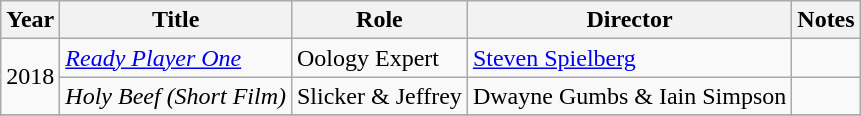<table class="wikitable sortable">
<tr>
<th>Year</th>
<th>Title</th>
<th>Role</th>
<th>Director</th>
<th class="unsortable">Notes</th>
</tr>
<tr>
<td rowspan=2>2018</td>
<td><em><a href='#'>Ready Player One</a></em></td>
<td>Oology Expert</td>
<td><a href='#'>Steven Spielberg</a></td>
<td></td>
</tr>
<tr>
<td><em>Holy Beef (Short Film)</em></td>
<td>Slicker & Jeffrey</td>
<td>Dwayne Gumbs & Iain Simpson</td>
<td></td>
</tr>
<tr>
</tr>
</table>
